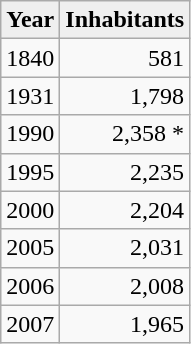<table class="wikitable left" style="clear:none;">
<tr>
<th style="background:#efefef;">Year</th>
<th style="background:#efefef;">Inhabitants</th>
</tr>
<tr>
<td>1840</td>
<td align="right">581</td>
</tr>
<tr>
<td>1931</td>
<td align="right">1,798</td>
</tr>
<tr>
<td>1990</td>
<td align="right">2,358 *</td>
</tr>
<tr>
<td>1995</td>
<td align="right">2,235</td>
</tr>
<tr>
<td>2000</td>
<td align="right">2,204</td>
</tr>
<tr>
<td>2005</td>
<td align="right">2,031</td>
</tr>
<tr>
<td>2006</td>
<td align="right">2,008</td>
</tr>
<tr>
<td>2007</td>
<td align="right">1,965</td>
</tr>
</table>
